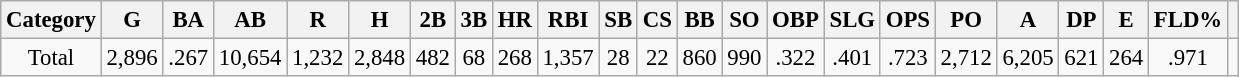<table class="wikitable"  style="font-size: 95%; text-align:center;">
<tr>
<th>Category</th>
<th>G</th>
<th>BA</th>
<th>AB</th>
<th>R</th>
<th>H</th>
<th>2B</th>
<th>3B</th>
<th>HR</th>
<th>RBI</th>
<th>SB</th>
<th>CS</th>
<th>BB</th>
<th>SO</th>
<th>OBP</th>
<th>SLG</th>
<th>OPS</th>
<th>PO</th>
<th>A</th>
<th>DP</th>
<th>E</th>
<th>FLD%</th>
<th></th>
</tr>
<tr>
<td>Total</td>
<td>2,896</td>
<td>.267</td>
<td>10,654</td>
<td>1,232</td>
<td>2,848</td>
<td>482</td>
<td>68</td>
<td>268</td>
<td>1,357</td>
<td>28</td>
<td>22</td>
<td>860</td>
<td>990</td>
<td>.322</td>
<td>.401</td>
<td>.723</td>
<td>2,712</td>
<td>6,205</td>
<td>621</td>
<td>264</td>
<td>.971</td>
<td></td>
</tr>
</table>
